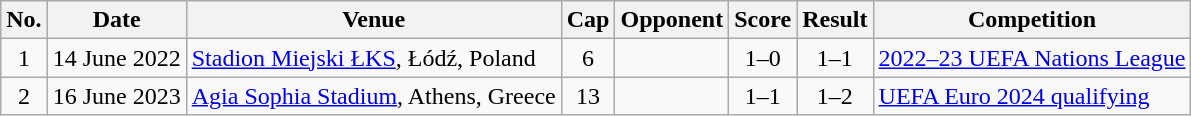<table class="wikitable">
<tr>
<th scope="col">No.</th>
<th scope="col">Date</th>
<th scope="col">Venue</th>
<th scope="col">Cap</th>
<th scope="col">Opponent</th>
<th scope="col">Score</th>
<th scope="col">Result</th>
<th scope="col">Competition</th>
</tr>
<tr>
<td align="center">1</td>
<td>14 June 2022</td>
<td><a href='#'>Stadion Miejski ŁKS</a>, Łódź, Poland</td>
<td align="center">6</td>
<td></td>
<td align="center">1–0</td>
<td align="center">1–1</td>
<td><a href='#'>2022–23 UEFA Nations League</a></td>
</tr>
<tr>
<td align="center">2</td>
<td>16 June 2023</td>
<td><a href='#'>Agia Sophia Stadium</a>, Athens, Greece</td>
<td align="center">13</td>
<td></td>
<td align="center">1–1</td>
<td align="center">1–2</td>
<td><a href='#'>UEFA Euro 2024 qualifying</a></td>
</tr>
</table>
